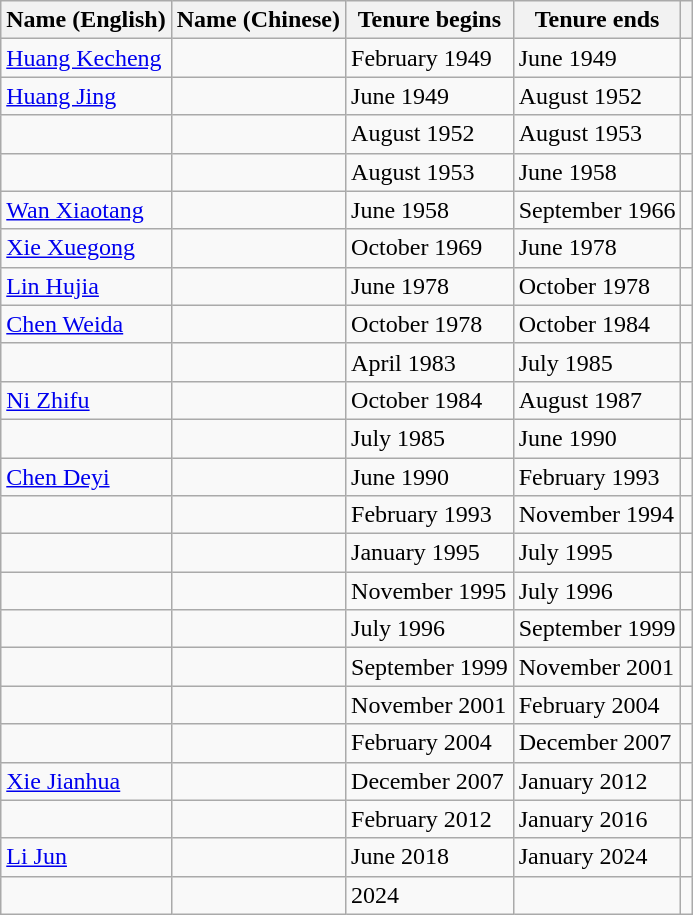<table class="wikitable">
<tr>
<th>Name (English)</th>
<th>Name (Chinese)</th>
<th>Tenure begins</th>
<th>Tenure ends</th>
<th></th>
</tr>
<tr>
<td><a href='#'>Huang Kecheng</a></td>
<td></td>
<td>February 1949</td>
<td>June 1949</td>
<td></td>
</tr>
<tr>
<td><a href='#'>Huang Jing</a></td>
<td></td>
<td>June 1949</td>
<td>August 1952</td>
<td></td>
</tr>
<tr>
<td></td>
<td></td>
<td>August 1952</td>
<td>August 1953</td>
<td></td>
</tr>
<tr>
<td></td>
<td></td>
<td>August 1953</td>
<td>June 1958</td>
<td></td>
</tr>
<tr>
<td><a href='#'>Wan Xiaotang</a></td>
<td></td>
<td>June 1958</td>
<td>September 1966</td>
<td></td>
</tr>
<tr>
<td><a href='#'>Xie Xuegong</a></td>
<td></td>
<td>October 1969</td>
<td>June 1978</td>
<td></td>
</tr>
<tr>
<td><a href='#'>Lin Hujia</a></td>
<td></td>
<td>June 1978</td>
<td>October 1978</td>
<td></td>
</tr>
<tr>
<td><a href='#'>Chen Weida</a></td>
<td></td>
<td>October 1978</td>
<td>October 1984</td>
<td></td>
</tr>
<tr>
<td></td>
<td></td>
<td>April 1983</td>
<td>July 1985</td>
<td></td>
</tr>
<tr>
<td><a href='#'>Ni Zhifu</a></td>
<td></td>
<td>October 1984</td>
<td>August 1987</td>
<td></td>
</tr>
<tr>
<td></td>
<td></td>
<td>July 1985</td>
<td>June 1990</td>
<td></td>
</tr>
<tr>
<td><a href='#'>Chen Deyi</a></td>
<td></td>
<td>June 1990</td>
<td>February 1993</td>
<td></td>
</tr>
<tr>
<td></td>
<td></td>
<td>February 1993</td>
<td>November 1994</td>
<td></td>
</tr>
<tr>
<td></td>
<td></td>
<td>January 1995</td>
<td>July 1995</td>
<td></td>
</tr>
<tr>
<td></td>
<td></td>
<td>November 1995</td>
<td>July 1996</td>
<td></td>
</tr>
<tr>
<td></td>
<td></td>
<td>July 1996</td>
<td>September 1999</td>
<td></td>
</tr>
<tr>
<td></td>
<td></td>
<td>September 1999</td>
<td>November 2001</td>
<td></td>
</tr>
<tr>
<td></td>
<td></td>
<td>November 2001</td>
<td>February 2004</td>
<td></td>
</tr>
<tr>
<td></td>
<td></td>
<td>February 2004</td>
<td>December 2007</td>
<td></td>
</tr>
<tr>
<td><a href='#'>Xie Jianhua</a></td>
<td></td>
<td>December 2007</td>
<td>January 2012</td>
<td></td>
</tr>
<tr>
<td></td>
<td></td>
<td>February 2012</td>
<td>January 2016</td>
<td></td>
</tr>
<tr>
<td><a href='#'>Li Jun</a></td>
<td></td>
<td>June 2018</td>
<td>January 2024</td>
<td></td>
</tr>
<tr>
<td></td>
<td></td>
<td>2024</td>
<td></td>
<td></td>
</tr>
</table>
